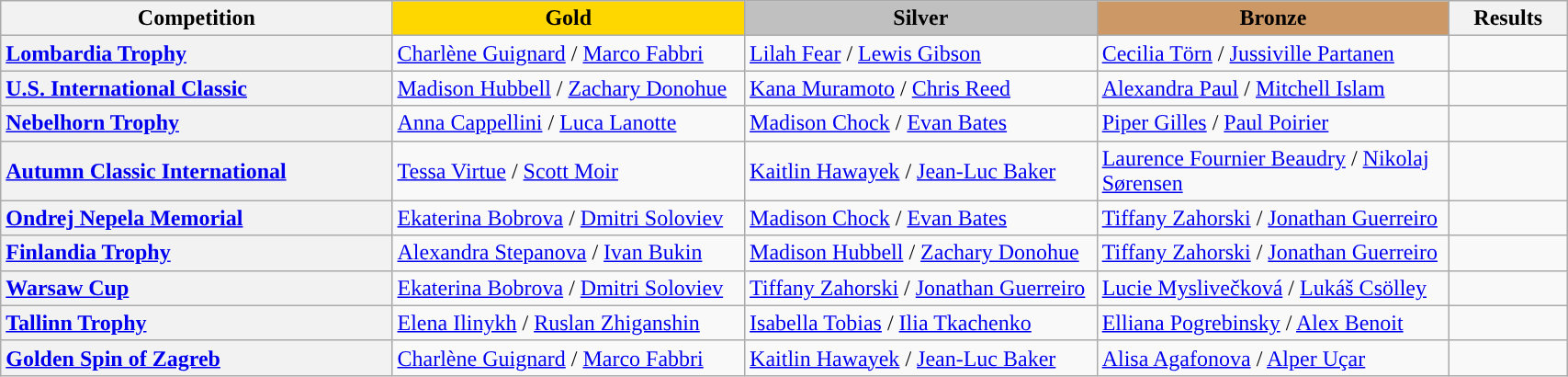<table class="wikitable unsortable" style="text-align:left; width:90%;">
<tr>
<th scope="col" style="text-align:center; width:25%;">Competition</th>
<td scope="col" style="text-align:center; width:22.5%; background:gold"><strong>Gold</strong></td>
<td scope="col" style="text-align:center; width:22.5%; background:silver"><strong>Silver</strong></td>
<td scope="col" style="text-align:center; width:22.5%; background:#c96"><strong>Bronze</strong></td>
<th scope="col" style="text-align:center; width:7.5%;">Results</th>
</tr>
<tr>
<th scope="row" style="text-align:left"> <a href='#'>Lombardia Trophy</a></th>
<td> <a href='#'>Charlène Guignard</a> / <a href='#'>Marco Fabbri</a></td>
<td> <a href='#'>Lilah Fear</a> / <a href='#'>Lewis Gibson</a></td>
<td> <a href='#'>Cecilia Törn</a> / <a href='#'>Jussiville Partanen</a></td>
<td></td>
</tr>
<tr>
<th scope="row" style="text-align:left"> <a href='#'>U.S. International Classic</a></th>
<td> <a href='#'>Madison Hubbell</a> / <a href='#'>Zachary Donohue</a></td>
<td> <a href='#'>Kana Muramoto</a> / <a href='#'>Chris Reed</a></td>
<td> <a href='#'>Alexandra Paul</a> / <a href='#'>Mitchell Islam</a></td>
<td></td>
</tr>
<tr>
<th scope="row" style="text-align:left"> <a href='#'>Nebelhorn Trophy</a></th>
<td> <a href='#'>Anna Cappellini</a> / <a href='#'>Luca Lanotte</a></td>
<td> <a href='#'>Madison Chock</a> / <a href='#'>Evan Bates</a></td>
<td> <a href='#'>Piper Gilles</a> / <a href='#'>Paul Poirier</a></td>
<td></td>
</tr>
<tr>
<th scope="row" style="text-align:left"> <a href='#'>Autumn Classic International</a></th>
<td> <a href='#'>Tessa Virtue</a> / <a href='#'>Scott Moir</a></td>
<td> <a href='#'>Kaitlin Hawayek</a> / <a href='#'>Jean-Luc Baker</a></td>
<td> <a href='#'>Laurence Fournier Beaudry</a> / <a href='#'>Nikolaj Sørensen</a></td>
<td></td>
</tr>
<tr>
<th scope="row" style="text-align:left"> <a href='#'>Ondrej Nepela Memorial</a></th>
<td> <a href='#'>Ekaterina Bobrova</a> / <a href='#'>Dmitri Soloviev</a></td>
<td> <a href='#'>Madison Chock</a> / <a href='#'>Evan Bates</a></td>
<td> <a href='#'>Tiffany Zahorski</a> / <a href='#'>Jonathan Guerreiro</a></td>
<td></td>
</tr>
<tr>
<th scope="row" style="text-align:left"> <a href='#'>Finlandia Trophy</a></th>
<td> <a href='#'>Alexandra Stepanova</a> / <a href='#'>Ivan Bukin</a></td>
<td> <a href='#'>Madison Hubbell</a> / <a href='#'>Zachary Donohue</a></td>
<td> <a href='#'>Tiffany Zahorski</a> / <a href='#'>Jonathan Guerreiro</a></td>
<td></td>
</tr>
<tr>
<th scope="row" style="text-align:left"> <a href='#'>Warsaw Cup</a></th>
<td> <a href='#'>Ekaterina Bobrova</a> / <a href='#'>Dmitri Soloviev</a></td>
<td> <a href='#'>Tiffany Zahorski</a> / <a href='#'>Jonathan Guerreiro</a></td>
<td> <a href='#'>Lucie Myslivečková</a> / <a href='#'>Lukáš Csölley</a></td>
<td></td>
</tr>
<tr>
<th scope="row" style="text-align:left"> <a href='#'>Tallinn Trophy</a></th>
<td> <a href='#'>Elena Ilinykh</a> / <a href='#'>Ruslan Zhiganshin</a></td>
<td> <a href='#'>Isabella Tobias</a> / <a href='#'>Ilia Tkachenko</a></td>
<td> <a href='#'>Elliana Pogrebinsky</a> / <a href='#'>Alex Benoit</a></td>
<td></td>
</tr>
<tr>
<th scope="row" style="text-align:left"> <a href='#'>Golden Spin of Zagreb</a></th>
<td> <a href='#'>Charlène Guignard</a> / <a href='#'>Marco Fabbri</a></td>
<td> <a href='#'>Kaitlin Hawayek</a> / <a href='#'>Jean-Luc Baker</a></td>
<td> <a href='#'>Alisa Agafonova</a> / <a href='#'>Alper Uçar</a></td>
<td></td>
</tr>
</table>
